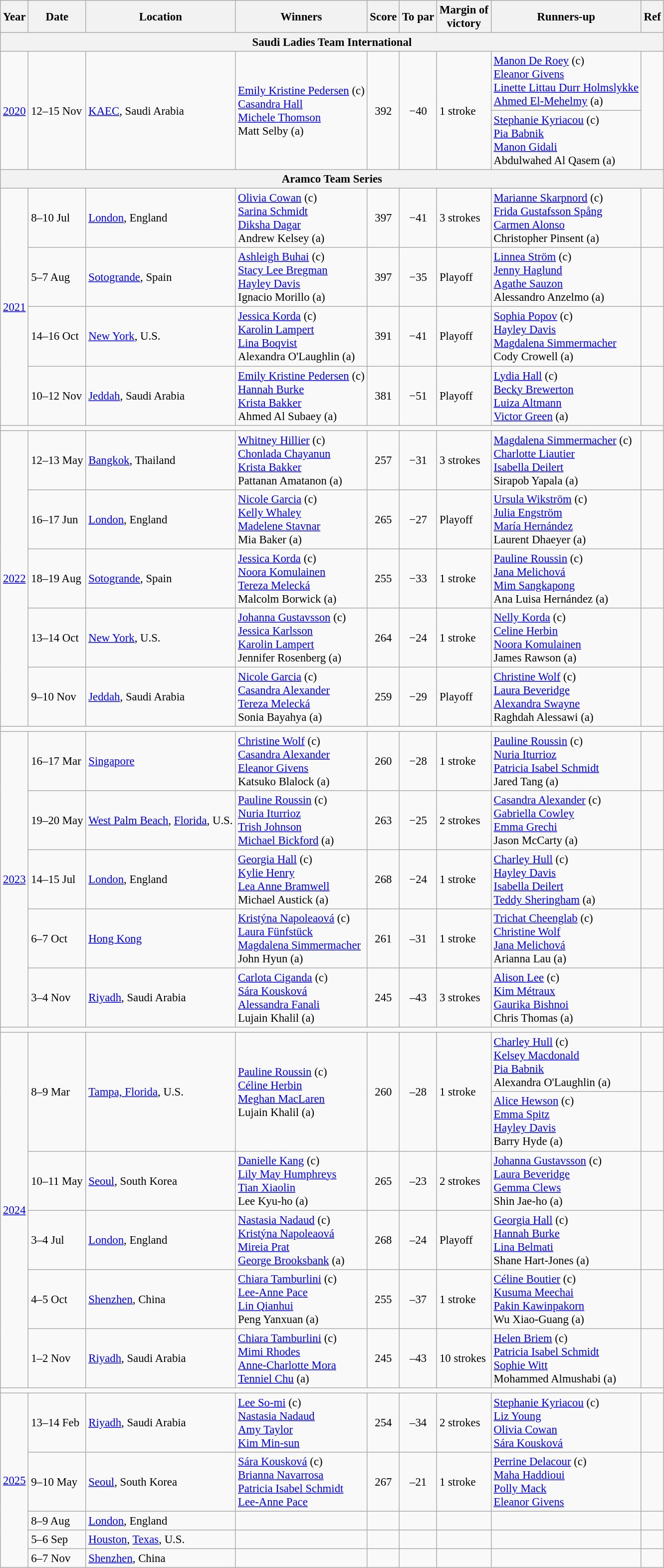<table class=wikitable style="font-size:95%">
<tr>
<th>Year</th>
<th>Date</th>
<th>Location</th>
<th colspan=1>Winners</th>
<th>Score</th>
<th>To par</th>
<th>Margin of<br>victory</th>
<th colspan=1>Runners-up</th>
<th>Ref</th>
</tr>
<tr>
<th colspan=11>Saudi Ladies Team International</th>
</tr>
<tr>
<td align=center rowspan=2><a href='#'>2020</a></td>
<td rowspan=2>12–15 Nov</td>
<td rowspan=2><a href='#'>KAEC</a>, Saudi Arabia</td>
<td rowspan=2> <a href='#'>Emily Kristine Pedersen</a> (c)<br> <a href='#'>Casandra Hall</a><br> <a href='#'>Michele Thomson</a><br> Matt Selby (a)</td>
<td align=center rowspan=2>392</td>
<td align=center rowspan=2>−40</td>
<td rowspan=2>1 stroke</td>
<td> <a href='#'>Manon De Roey</a> (c)<br> <a href='#'>Eleanor Givens</a><br> <a href='#'>Linette Littau Durr Holmslykke</a><br> <a href='#'>Ahmed El-Mehelmy</a> (a)</td>
<td rowspan=2></td>
</tr>
<tr>
<td> <a href='#'>Stephanie Kyriacou</a> (c)<br> <a href='#'>Pia Babnik</a><br> <a href='#'>Manon Gidali</a><br> Abdulwahed Al Qasem (a)</td>
</tr>
<tr>
<th colspan=11>Aramco Team Series</th>
</tr>
<tr>
<td align=center rowspan=4><a href='#'>2021</a></td>
<td>8–10 Jul</td>
<td><a href='#'>London</a>, England</td>
<td> <a href='#'>Olivia Cowan</a> (c)<br> <a href='#'>Sarina Schmidt</a><br> <a href='#'>Diksha Dagar</a><br> Andrew Kelsey (a)</td>
<td align=center>397</td>
<td align=center>−41</td>
<td>3 strokes</td>
<td> <a href='#'>Marianne Skarpnord</a> (c)<br> <a href='#'>Frida Gustafsson Spång</a><br> <a href='#'>Carmen Alonso</a><br> Christopher Pinsent (a)</td>
<td></td>
</tr>
<tr>
<td>5–7 Aug</td>
<td><a href='#'>Sotogrande</a>, Spain</td>
<td> <a href='#'>Ashleigh Buhai</a> (c)<br> <a href='#'>Stacy Lee Bregman</a><br> <a href='#'>Hayley Davis</a><br> Ignacio Morillo (a)</td>
<td align=center>397</td>
<td align=center>−35</td>
<td>Playoff</td>
<td> <a href='#'>Linnea Ström</a> (c)<br> <a href='#'>Jenny Haglund</a><br> <a href='#'>Agathe Sauzon</a><br> Alessandro Anzelmo (a)</td>
<td></td>
</tr>
<tr>
<td>14–16 Oct</td>
<td><a href='#'>New York</a>, U.S.</td>
<td> <a href='#'>Jessica Korda</a> (c)<br> <a href='#'>Karolin Lampert</a><br> <a href='#'>Lina Boqvist</a><br> Alexandra O'Laughlin (a)</td>
<td align=center>391</td>
<td align=center>−41</td>
<td>Playoff</td>
<td> <a href='#'>Sophia Popov</a> (c)<br> <a href='#'>Hayley Davis</a><br> <a href='#'>Magdalena Simmermacher</a><br> Cody Crowell (a)</td>
<td></td>
</tr>
<tr>
<td>10–12 Nov</td>
<td><a href='#'>Jeddah</a>, Saudi Arabia</td>
<td> <a href='#'>Emily Kristine Pedersen</a> (c)<br> <a href='#'>Hannah Burke</a><br> <a href='#'>Krista Bakker</a><br> Ahmed Al Subaey (a)</td>
<td align=center>381</td>
<td align=center>−51</td>
<td>Playoff</td>
<td> <a href='#'>Lydia Hall</a> (c)<br> <a href='#'>Becky Brewerton</a><br> <a href='#'>Luiza Altmann</a><br> <a href='#'>Victor Green</a> (a)</td>
<td></td>
</tr>
<tr>
<td colspan=9></td>
</tr>
<tr>
<td align=center rowspan=5><a href='#'>2022</a></td>
<td>12–13 May</td>
<td><a href='#'>Bangkok</a>, Thailand</td>
<td> <a href='#'>Whitney Hillier</a> (c)<br> <a href='#'>Chonlada Chayanun</a><br> <a href='#'>Krista Bakker</a><br> Pattanan Amatanon (a)</td>
<td align=center>257</td>
<td align=center>−31</td>
<td>3 strokes</td>
<td> <a href='#'>Magdalena Simmermacher</a> (c)<br> <a href='#'>Charlotte Liautier</a><br> <a href='#'>Isabella Deilert</a><br> Sirapob Yapala (a)</td>
<td></td>
</tr>
<tr>
<td>16–17 Jun</td>
<td><a href='#'>London</a>, England</td>
<td> <a href='#'>Nicole Garcia</a> (c)<br> <a href='#'>Kelly Whaley</a><br> <a href='#'>Madelene Stavnar</a><br> Mia Baker (a)</td>
<td align=center>265</td>
<td align=center>−27</td>
<td>Playoff</td>
<td> <a href='#'>Ursula Wikström</a> (c)<br> <a href='#'>Julia Engström</a><br> <a href='#'>María Hernández</a><br> Laurent Dhaeyer (a)</td>
<td></td>
</tr>
<tr>
<td>18–19 Aug</td>
<td><a href='#'>Sotogrande</a>, Spain</td>
<td> <a href='#'>Jessica Korda</a> (c)<br> <a href='#'>Noora Komulainen</a><br> <a href='#'>Tereza Melecká</a><br> Malcolm Borwick (a)</td>
<td align=center>255</td>
<td align=center>−33</td>
<td>1 stroke</td>
<td> <a href='#'>Pauline Roussin</a> (c)<br> <a href='#'>Jana Melichová</a><br> <a href='#'>Mim Sangkapong</a><br> Ana Luisa Hernández (a)</td>
<td></td>
</tr>
<tr>
<td>13–14 Oct</td>
<td><a href='#'>New York</a>, U.S.</td>
<td> <a href='#'>Johanna Gustavsson</a> (c)<br> <a href='#'>Jessica Karlsson</a><br> <a href='#'>Karolin Lampert</a><br> Jennifer Rosenberg (a)</td>
<td align=center>264</td>
<td align=center>−24</td>
<td>1 stroke</td>
<td> <a href='#'>Nelly Korda</a> (c)<br> <a href='#'>Celine Herbin</a><br> <a href='#'>Noora Komulainen</a><br> James Rawson (a)</td>
<td></td>
</tr>
<tr>
<td>9–10 Nov</td>
<td><a href='#'>Jeddah</a>, Saudi Arabia</td>
<td> <a href='#'>Nicole Garcia</a> (c)<br>  <a href='#'>Casandra Alexander</a><br> <a href='#'>Tereza Melecká</a><br> Sonia Bayahya (a)</td>
<td align=center>259</td>
<td align=center>−29</td>
<td>Playoff</td>
<td> <a href='#'>Christine Wolf</a> (c)<br>  <a href='#'>Laura Beveridge</a><br> <a href='#'>Alexandra Swayne</a><br> Raghdah Alessawi (a)</td>
<td></td>
</tr>
<tr>
<td colspan=9></td>
</tr>
<tr>
<td align=center rowspan=5><a href='#'>2023</a></td>
<td>16–17 Mar</td>
<td><a href='#'>Singapore</a></td>
<td> <a href='#'>Christine Wolf</a> (c)<br> <a href='#'>Casandra Alexander</a><br> <a href='#'>Eleanor Givens</a><br> Katsuko Blalock (a)</td>
<td align=center>260</td>
<td align=center>−28</td>
<td>1 stroke</td>
<td> <a href='#'>Pauline Roussin</a> (c)<br> <a href='#'>Nuria Iturrioz</a><br> <a href='#'>Patricia Isabel Schmidt</a><br> Jared Tang (a)</td>
<td></td>
</tr>
<tr>
<td>19–20 May</td>
<td><a href='#'>West Palm Beach</a>, <a href='#'>Florida</a>, U.S.</td>
<td> <a href='#'>Pauline Roussin</a> (c)<br> <a href='#'>Nuria Iturrioz</a><br> <a href='#'>Trish Johnson</a><br> <a href='#'>Michael Bickford</a> (a)</td>
<td align=center>263</td>
<td align=center>−25</td>
<td>2 strokes</td>
<td> <a href='#'>Casandra Alexander</a> (c)<br> <a href='#'>Gabriella Cowley</a><br> <a href='#'>Emma Grechi</a><br> Jason McCarty (a)</td>
<td></td>
</tr>
<tr>
<td>14–15 Jul</td>
<td><a href='#'>London</a>, England</td>
<td> <a href='#'>Georgia Hall</a> (c)<br> <a href='#'>Kylie Henry</a><br> <a href='#'>Lea Anne Bramwell</a><br> Michael Austick (a)</td>
<td align=center>268</td>
<td align=center>−24</td>
<td>1 stroke</td>
<td> <a href='#'>Charley Hull</a> (c)<br> <a href='#'>Hayley Davis</a><br> <a href='#'>Isabella Deilert</a><br> <a href='#'>Teddy Sheringham</a> (a)</td>
<td></td>
</tr>
<tr>
<td>6–7 Oct</td>
<td><a href='#'>Hong Kong</a></td>
<td> <a href='#'>Kristýna Napoleaová</a> (c)<br> <a href='#'>Laura Fünfstück</a><br> <a href='#'>Magdalena Simmermacher</a><br> John Hyun (a)</td>
<td align=center>261</td>
<td align=center>–31</td>
<td>1 stroke</td>
<td> <a href='#'>Trichat Cheenglab</a> (c)<br> <a href='#'>Christine Wolf</a><br> <a href='#'>Jana Melichová</a><br> Arianna Lau (a)</td>
<td></td>
</tr>
<tr>
<td>3–4 Nov</td>
<td><a href='#'>Riyadh</a>, Saudi Arabia</td>
<td> <a href='#'>Carlota Ciganda</a> (c)<br> <a href='#'>Sára Kousková</a><br> <a href='#'>Alessandra Fanali</a><br> Lujain Khalil (a)</td>
<td align=center>245</td>
<td align=center>–43</td>
<td>3 strokes</td>
<td> <a href='#'>Alison Lee</a> (c)<br> <a href='#'>Kim Métraux</a><br> <a href='#'>Gaurika Bishnoi</a><br> Chris Thomas (a)</td>
<td></td>
</tr>
<tr>
<td colspan=9></td>
</tr>
<tr>
<td align=center rowspan=6><a href='#'>2024</a></td>
<td rowspan=2>8–9 Mar</td>
<td rowspan=2><a href='#'>Tampa, Florida</a>, U.S.</td>
<td rowspan=2> <a href='#'>Pauline Roussin</a> (c)<br> <a href='#'>Céline Herbin</a><br> <a href='#'>Meghan MacLaren</a><br> Lujain Khalil (a)</td>
<td align=center rowspan=2>260</td>
<td align=center rowspan=2>–28</td>
<td rowspan=2>1 stroke</td>
<td> <a href='#'>Charley Hull</a> (c)<br> <a href='#'>Kelsey Macdonald</a><br> <a href='#'>Pia Babnik</a><br> Alexandra O'Laughlin (a)</td>
</tr>
<tr>
<td> <a href='#'>Alice Hewson</a> (c)<br> <a href='#'>Emma Spitz</a><br> <a href='#'>Hayley Davis</a><br> Barry Hyde (a)</td>
<td></td>
</tr>
<tr>
<td>10–11 May</td>
<td><a href='#'>Seoul</a>, South Korea</td>
<td> <a href='#'>Danielle Kang</a> (c)<br> <a href='#'>Lily May Humphreys</a><br> <a href='#'>Tian Xiaolin</a><br> Lee Kyu-ho (a)</td>
<td align=center>265</td>
<td align=center>–23</td>
<td>2 strokes</td>
<td> <a href='#'>Johanna Gustavsson</a> (c)<br> <a href='#'>Laura Beveridge</a><br> <a href='#'>Gemma Clews</a><br> Shin Jae-ho (a)</td>
<td></td>
</tr>
<tr>
<td>3–4 Jul</td>
<td><a href='#'>London</a>, England</td>
<td> <a href='#'>Nastasia Nadaud</a> (c)<br> <a href='#'>Kristýna Napoleaová</a><br> <a href='#'>Mireia Prat</a><br> <a href='#'>George Brooksbank</a> (a)</td>
<td align=center>268</td>
<td align=center>–24</td>
<td>Playoff</td>
<td> <a href='#'>Georgia Hall</a> (c)<br> <a href='#'>Hannah Burke</a><br> <a href='#'>Lina Belmati</a><br> Shane Hart-Jones (a)</td>
<td></td>
</tr>
<tr>
<td>4–5 Oct</td>
<td><a href='#'>Shenzhen</a>, China</td>
<td> <a href='#'>Chiara Tamburlini</a> (c)<br> <a href='#'>Lee-Anne Pace</a><br> <a href='#'>Lin Qianhui</a><br> Peng Yanxuan (a)</td>
<td align=center>255</td>
<td align=center>–37</td>
<td>1 stroke</td>
<td> <a href='#'>Céline Boutier</a> (c)<br> <a href='#'>Kusuma Meechai</a><br> <a href='#'>Pakin Kawinpakorn</a><br> Wu Xiao-Guang (a)</td>
<td></td>
</tr>
<tr>
<td>1–2 Nov</td>
<td><a href='#'>Riyadh</a>, Saudi Arabia</td>
<td> <a href='#'>Chiara Tamburlini</a> (c)<br> <a href='#'>Mimi Rhodes</a><br> <a href='#'>Anne-Charlotte Mora</a><br> <a href='#'>Tenniel Chu</a> (a)</td>
<td align=center>245</td>
<td align=center>–43</td>
<td>10 strokes</td>
<td> <a href='#'>Helen Briem</a> (c)<br> <a href='#'>Patricia Isabel Schmidt</a><br> <a href='#'>Sophie Witt</a><br> Mohammed Almushabi (a)</td>
<td></td>
</tr>
<tr>
<td colspan=9></td>
</tr>
<tr>
<td align=center rowspan=5><a href='#'>2025</a></td>
<td>13–14 Feb</td>
<td><a href='#'>Riyadh</a>, Saudi Arabia</td>
<td> <a href='#'>Lee So-mi</a> (c)<br> <a href='#'>Nastasia Nadaud</a><br> <a href='#'>Amy Taylor</a><br> <a href='#'>Kim Min-sun</a></td>
<td align=center>254</td>
<td align=center>–34</td>
<td>2 strokes</td>
<td> <a href='#'>Stephanie Kyriacou</a> (c)<br> <a href='#'>Liz Young</a><br> <a href='#'>Olivia Cowan</a><br> <a href='#'>Sára Kousková</a></td>
<td></td>
</tr>
<tr>
<td>9–10 May</td>
<td><a href='#'>Seoul</a>, South Korea</td>
<td> <a href='#'>Sára Kousková</a> (c)<br> <a href='#'>Brianna Navarrosa</a><br> <a href='#'>Patricia Isabel Schmidt</a><br> <a href='#'>Lee-Anne Pace</a></td>
<td align=center>267</td>
<td align=center>–21</td>
<td>1 stroke</td>
<td> <a href='#'>Perrine Delacour</a> (c)<br> <a href='#'>Maha Haddioui</a><br> <a href='#'>Polly Mack</a><br> <a href='#'>Eleanor Givens</a></td>
<td></td>
</tr>
<tr>
<td>8–9 Aug</td>
<td><a href='#'>London</a>, England</td>
<td></td>
<td align=center></td>
<td align=center></td>
<td></td>
<td></td>
<td></td>
</tr>
<tr>
<td>5–6 Sep</td>
<td><a href='#'>Houston</a>, <a href='#'>Texas</a>, U.S.</td>
<td></td>
<td align=center></td>
<td align=center></td>
<td></td>
<td></td>
<td></td>
</tr>
<tr>
<td>6–7 Nov</td>
<td><a href='#'>Shenzhen</a>, China</td>
<td></td>
<td align=center></td>
<td align=center></td>
<td></td>
<td></td>
<td></td>
</tr>
</table>
